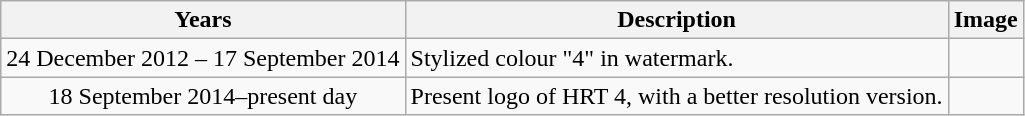<table class="wikitable">
<tr>
<th>Years</th>
<th>Description</th>
<th>Image</th>
</tr>
<tr>
<td align="center">24 December 2012 – 17 September 2014</td>
<td align="left">Stylized colour "4" in watermark.</td>
<td></td>
</tr>
<tr>
<td align="center">18 September 2014–present day</td>
<td align="left">Present logo of HRT 4, with a better resolution version.</td>
<td></td>
</tr>
</table>
